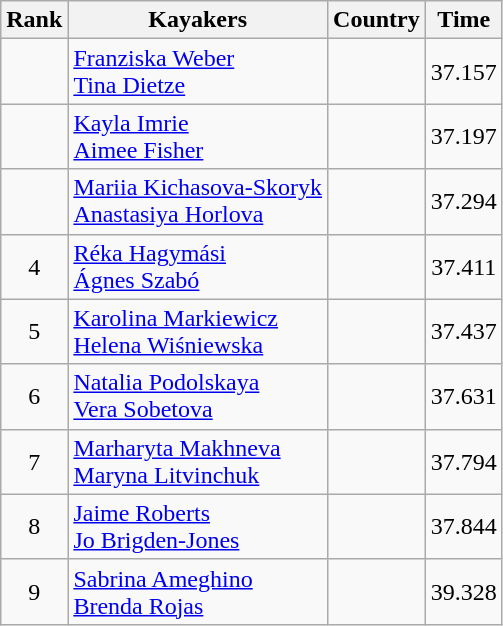<table class="wikitable" style="text-align:center">
<tr>
<th>Rank</th>
<th>Kayakers</th>
<th>Country</th>
<th>Time</th>
</tr>
<tr>
<td></td>
<td align="left"><a href='#'>Franziska Weber</a><br><a href='#'>Tina Dietze</a></td>
<td align="left"></td>
<td>37.157</td>
</tr>
<tr>
<td></td>
<td align="left"><a href='#'>Kayla Imrie</a><br><a href='#'>Aimee Fisher</a></td>
<td align="left"></td>
<td>37.197</td>
</tr>
<tr>
<td></td>
<td align="left"><a href='#'>Mariia Kichasova-Skoryk</a><br><a href='#'>Anastasiya Horlova</a></td>
<td align="left"></td>
<td>37.294</td>
</tr>
<tr>
<td>4</td>
<td align="left"><a href='#'>Réka Hagymási</a><br><a href='#'>Ágnes Szabó</a></td>
<td align="left"></td>
<td>37.411</td>
</tr>
<tr>
<td>5</td>
<td align="left"><a href='#'>Karolina Markiewicz</a><br><a href='#'>Helena Wiśniewska</a></td>
<td align="left"></td>
<td>37.437</td>
</tr>
<tr>
<td>6</td>
<td align="left"><a href='#'>Natalia Podolskaya</a><br><a href='#'>Vera Sobetova</a></td>
<td align="left"></td>
<td>37.631</td>
</tr>
<tr>
<td>7</td>
<td align="left"><a href='#'>Marharyta Makhneva</a><br><a href='#'>Maryna Litvinchuk</a></td>
<td align="left"></td>
<td>37.794</td>
</tr>
<tr>
<td>8</td>
<td align="left"><a href='#'>Jaime Roberts</a><br><a href='#'>Jo Brigden-Jones</a></td>
<td align="left"></td>
<td>37.844</td>
</tr>
<tr>
<td>9</td>
<td align="left"><a href='#'>Sabrina Ameghino</a><br><a href='#'>Brenda Rojas</a></td>
<td align="left"></td>
<td>39.328</td>
</tr>
</table>
